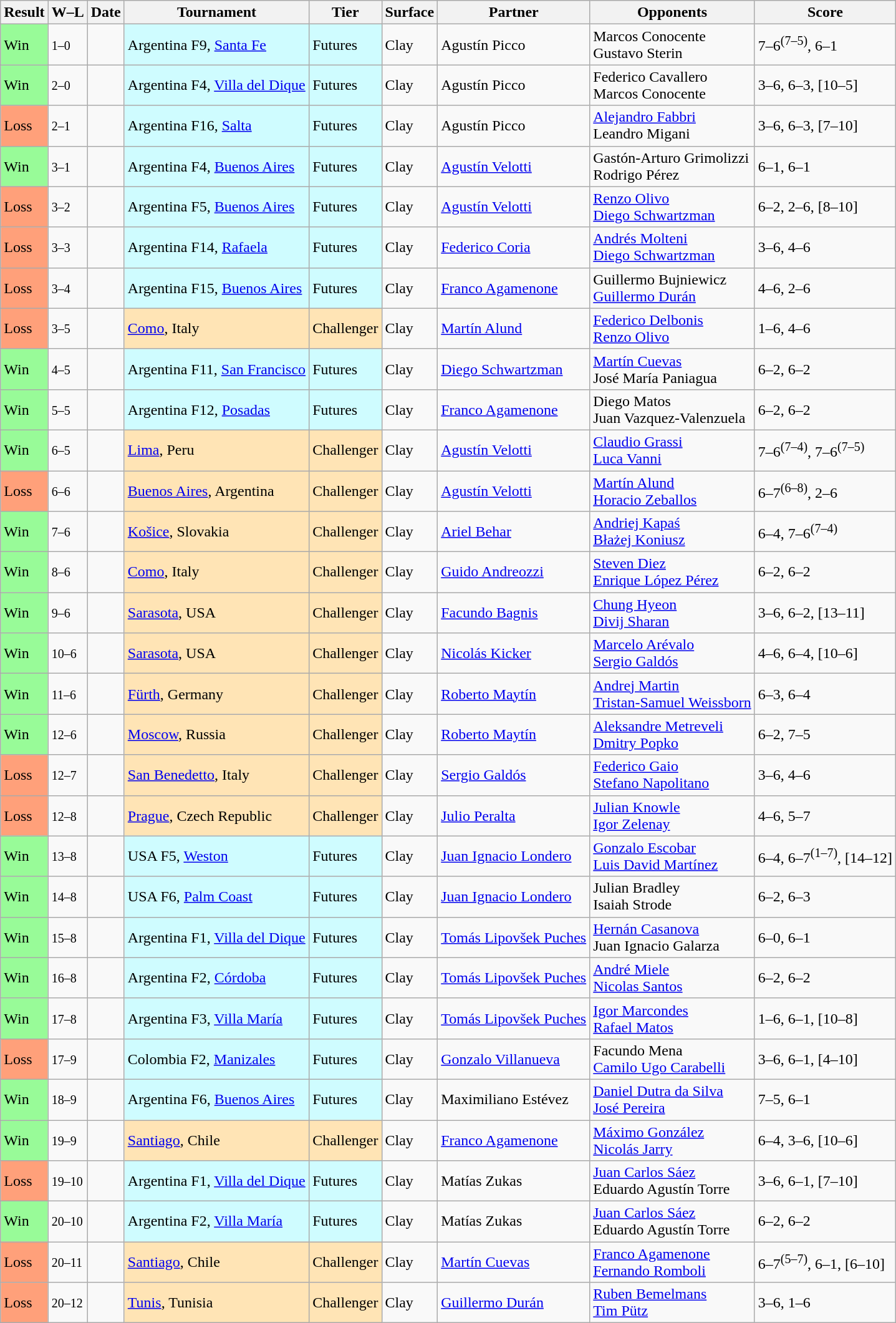<table class="sortable wikitable">
<tr>
<th>Result</th>
<th class="unsortable">W–L</th>
<th>Date</th>
<th>Tournament</th>
<th>Tier</th>
<th>Surface</th>
<th>Partner</th>
<th>Opponents</th>
<th class="unsortable">Score</th>
</tr>
<tr>
<td bgcolor=98fb98>Win</td>
<td><small>1–0</small></td>
<td></td>
<td style="background:#cffcff;">Argentina F9, <a href='#'>Santa Fe</a></td>
<td style="background:#cffcff;">Futures</td>
<td>Clay</td>
<td> Agustín Picco</td>
<td> Marcos Conocente<br> Gustavo Sterin</td>
<td>7–6<sup>(7–5)</sup>, 6–1</td>
</tr>
<tr>
<td bgcolor=98fb98>Win</td>
<td><small>2–0</small></td>
<td></td>
<td style="background:#cffcff;">Argentina F4, <a href='#'>Villa del Dique</a></td>
<td style="background:#cffcff;">Futures</td>
<td>Clay</td>
<td> Agustín Picco</td>
<td> Federico Cavallero<br> Marcos Conocente</td>
<td>3–6, 6–3, [10–5]</td>
</tr>
<tr>
<td bgcolor=FFA07A>Loss</td>
<td><small>2–1</small></td>
<td></td>
<td style="background:#cffcff;">Argentina F16, <a href='#'>Salta</a></td>
<td style="background:#cffcff;">Futures</td>
<td>Clay</td>
<td> Agustín Picco</td>
<td> <a href='#'>Alejandro Fabbri</a><br> Leandro Migani</td>
<td>3–6, 6–3, [7–10]</td>
</tr>
<tr>
<td bgcolor=98fb98>Win</td>
<td><small>3–1</small></td>
<td></td>
<td style="background:#cffcff;">Argentina F4, <a href='#'>Buenos Aires</a></td>
<td style="background:#cffcff;">Futures</td>
<td>Clay</td>
<td> <a href='#'>Agustín Velotti</a></td>
<td> Gastón-Arturo Grimolizzi<br> Rodrigo Pérez</td>
<td>6–1, 6–1</td>
</tr>
<tr>
<td bgcolor=FFA07A>Loss</td>
<td><small>3–2</small></td>
<td></td>
<td style="background:#cffcff;">Argentina F5, <a href='#'>Buenos Aires</a></td>
<td style="background:#cffcff;">Futures</td>
<td>Clay</td>
<td> <a href='#'>Agustín Velotti</a></td>
<td> <a href='#'>Renzo Olivo</a><br> <a href='#'>Diego Schwartzman</a></td>
<td>6–2, 2–6, [8–10]</td>
</tr>
<tr>
<td bgcolor=FFA07A>Loss</td>
<td><small>3–3</small></td>
<td></td>
<td style="background:#cffcff;">Argentina F14, <a href='#'>Rafaela</a></td>
<td style="background:#cffcff;">Futures</td>
<td>Clay</td>
<td> <a href='#'>Federico Coria</a></td>
<td> <a href='#'>Andrés Molteni</a><br> <a href='#'>Diego Schwartzman</a></td>
<td>3–6, 4–6</td>
</tr>
<tr>
<td bgcolor=FFA07A>Loss</td>
<td><small>3–4</small></td>
<td></td>
<td style="background:#cffcff;">Argentina F15, <a href='#'>Buenos Aires</a></td>
<td style="background:#cffcff;">Futures</td>
<td>Clay</td>
<td> <a href='#'>Franco Agamenone</a></td>
<td> Guillermo Bujniewicz<br> <a href='#'>Guillermo Durán</a></td>
<td>4–6, 2–6</td>
</tr>
<tr>
<td bgcolor=FFA07A>Loss</td>
<td><small>3–5</small></td>
<td><a href='#'></a></td>
<td style="background:moccasin;"><a href='#'>Como</a>, Italy</td>
<td style="background:moccasin;">Challenger</td>
<td>Clay</td>
<td> <a href='#'>Martín Alund</a></td>
<td> <a href='#'>Federico Delbonis</a><br> <a href='#'>Renzo Olivo</a></td>
<td>1–6, 4–6</td>
</tr>
<tr>
<td bgcolor=98fb98>Win</td>
<td><small>4–5</small></td>
<td></td>
<td style="background:#cffcff;">Argentina F11, <a href='#'>San Francisco</a></td>
<td style="background:#cffcff;">Futures</td>
<td>Clay</td>
<td> <a href='#'>Diego Schwartzman</a></td>
<td> <a href='#'>Martín Cuevas</a><br> José María Paniagua</td>
<td>6–2, 6–2</td>
</tr>
<tr>
<td bgcolor=98fb98>Win</td>
<td><small>5–5</small></td>
<td></td>
<td style="background:#cffcff;">Argentina F12, <a href='#'>Posadas</a></td>
<td style="background:#cffcff;">Futures</td>
<td>Clay</td>
<td> <a href='#'>Franco Agamenone</a></td>
<td> Diego Matos<br> Juan Vazquez-Valenzuela</td>
<td>6–2, 6–2</td>
</tr>
<tr>
<td bgcolor=98fb98>Win</td>
<td><small>6–5</small></td>
<td><a href='#'></a></td>
<td style="background:moccasin;"><a href='#'>Lima</a>, Peru</td>
<td style="background:moccasin;">Challenger</td>
<td>Clay</td>
<td> <a href='#'>Agustín Velotti</a></td>
<td> <a href='#'>Claudio Grassi</a><br> <a href='#'>Luca Vanni</a></td>
<td>7–6<sup>(7–4)</sup>, 7–6<sup>(7–5)</sup></td>
</tr>
<tr>
<td bgcolor=FFA07A>Loss</td>
<td><small>6–6</small></td>
<td><a href='#'></a></td>
<td style="background:moccasin;"><a href='#'>Buenos Aires</a>, Argentina</td>
<td style="background:moccasin;">Challenger</td>
<td>Clay</td>
<td> <a href='#'>Agustín Velotti</a></td>
<td> <a href='#'>Martín Alund</a><br> <a href='#'>Horacio Zeballos</a></td>
<td>6–7<sup>(6–8)</sup>, 2–6</td>
</tr>
<tr>
<td bgcolor=98fb98>Win</td>
<td><small>7–6</small></td>
<td><a href='#'></a></td>
<td style="background:moccasin;"><a href='#'>Košice</a>, Slovakia</td>
<td style="background:moccasin;">Challenger</td>
<td>Clay</td>
<td> <a href='#'>Ariel Behar</a></td>
<td> <a href='#'>Andriej Kapaś</a><br> <a href='#'>Błażej Koniusz</a></td>
<td>6–4, 7–6<sup>(7–4)</sup></td>
</tr>
<tr>
<td bgcolor=98fb98>Win</td>
<td><small>8–6</small></td>
<td><a href='#'></a></td>
<td style="background:moccasin;"><a href='#'>Como</a>, Italy</td>
<td style="background:moccasin;">Challenger</td>
<td>Clay</td>
<td> <a href='#'>Guido Andreozzi</a></td>
<td> <a href='#'>Steven Diez</a><br> <a href='#'>Enrique López Pérez</a></td>
<td>6–2, 6–2</td>
</tr>
<tr>
<td bgcolor=98fb98>Win</td>
<td><small>9–6</small></td>
<td><a href='#'></a></td>
<td style="background:moccasin;"><a href='#'>Sarasota</a>, USA</td>
<td style="background:moccasin;">Challenger</td>
<td>Clay</td>
<td> <a href='#'>Facundo Bagnis</a></td>
<td> <a href='#'>Chung Hyeon</a><br> <a href='#'>Divij Sharan</a></td>
<td>3–6, 6–2, [13–11]</td>
</tr>
<tr>
<td bgcolor=98fb98>Win</td>
<td><small>10–6</small></td>
<td><a href='#'></a></td>
<td style="background:moccasin;"><a href='#'>Sarasota</a>, USA</td>
<td style="background:moccasin;">Challenger</td>
<td>Clay</td>
<td> <a href='#'>Nicolás Kicker</a></td>
<td> <a href='#'>Marcelo Arévalo</a><br> <a href='#'>Sergio Galdós</a></td>
<td>4–6, 6–4, [10–6]</td>
</tr>
<tr>
<td bgcolor=98fb98>Win</td>
<td><small>11–6</small></td>
<td><a href='#'></a></td>
<td style="background:moccasin;"><a href='#'>Fürth</a>, Germany</td>
<td style="background:moccasin;">Challenger</td>
<td>Clay</td>
<td> <a href='#'>Roberto Maytín</a></td>
<td> <a href='#'>Andrej Martin</a><br> <a href='#'>Tristan-Samuel Weissborn</a></td>
<td>6–3, 6–4</td>
</tr>
<tr>
<td bgcolor=98fb98>Win</td>
<td><small>12–6</small></td>
<td><a href='#'></a></td>
<td style="background:moccasin;"><a href='#'>Moscow</a>, Russia</td>
<td style="background:moccasin;">Challenger</td>
<td>Clay</td>
<td> <a href='#'>Roberto Maytín</a></td>
<td> <a href='#'>Aleksandre Metreveli</a><br> <a href='#'>Dmitry Popko</a></td>
<td>6–2, 7–5</td>
</tr>
<tr>
<td bgcolor=FFA07A>Loss</td>
<td><small>12–7</small></td>
<td><a href='#'></a></td>
<td style="background:moccasin;"><a href='#'>San Benedetto</a>, Italy</td>
<td style="background:moccasin;">Challenger</td>
<td>Clay</td>
<td> <a href='#'>Sergio Galdós</a></td>
<td> <a href='#'>Federico Gaio</a><br> <a href='#'>Stefano Napolitano</a></td>
<td>3–6, 4–6</td>
</tr>
<tr>
<td bgcolor=FFA07A>Loss</td>
<td><small>12–8</small></td>
<td><a href='#'></a></td>
<td style="background:moccasin;"><a href='#'>Prague</a>, Czech Republic</td>
<td style="background:moccasin;">Challenger</td>
<td>Clay</td>
<td> <a href='#'>Julio Peralta</a></td>
<td> <a href='#'>Julian Knowle</a><br> <a href='#'>Igor Zelenay</a></td>
<td>4–6, 5–7</td>
</tr>
<tr>
<td bgcolor=98fb98>Win</td>
<td><small>13–8</small></td>
<td></td>
<td style="background:#cffcff;">USA F5, <a href='#'>Weston</a></td>
<td style="background:#cffcff;">Futures</td>
<td>Clay</td>
<td> <a href='#'>Juan Ignacio Londero</a></td>
<td> <a href='#'>Gonzalo Escobar</a><br> <a href='#'>Luis David Martínez</a></td>
<td>6–4, 6–7<sup>(1–7)</sup>, [14–12]</td>
</tr>
<tr>
<td bgcolor=98fb98>Win</td>
<td><small>14–8</small></td>
<td></td>
<td style="background:#cffcff;">USA F6, <a href='#'>Palm Coast</a></td>
<td style="background:#cffcff;">Futures</td>
<td>Clay</td>
<td> <a href='#'>Juan Ignacio Londero</a></td>
<td> Julian Bradley<br> Isaiah Strode</td>
<td>6–2, 6–3</td>
</tr>
<tr>
<td bgcolor=98fb98>Win</td>
<td><small>15–8</small></td>
<td></td>
<td style="background:#cffcff;">Argentina F1, <a href='#'>Villa del Dique</a></td>
<td style="background:#cffcff;">Futures</td>
<td>Clay</td>
<td> <a href='#'>Tomás Lipovšek Puches</a></td>
<td> <a href='#'>Hernán Casanova</a><br> Juan Ignacio Galarza</td>
<td>6–0, 6–1</td>
</tr>
<tr>
<td bgcolor=98fb98>Win</td>
<td><small>16–8</small></td>
<td></td>
<td style="background:#cffcff;">Argentina F2, <a href='#'>Córdoba</a></td>
<td style="background:#cffcff;">Futures</td>
<td>Clay</td>
<td> <a href='#'>Tomás Lipovšek Puches</a></td>
<td> <a href='#'>André Miele</a><br> <a href='#'>Nicolas Santos</a></td>
<td>6–2, 6–2</td>
</tr>
<tr>
<td bgcolor=98fb98>Win</td>
<td><small>17–8</small></td>
<td></td>
<td style="background:#cffcff;">Argentina F3, <a href='#'>Villa María</a></td>
<td style="background:#cffcff;">Futures</td>
<td>Clay</td>
<td> <a href='#'>Tomás Lipovšek Puches</a></td>
<td> <a href='#'>Igor Marcondes</a><br> <a href='#'>Rafael Matos</a></td>
<td>1–6, 6–1, [10–8]</td>
</tr>
<tr>
<td bgcolor=FFA07A>Loss</td>
<td><small>17–9</small></td>
<td></td>
<td style="background:#cffcff;">Colombia F2, <a href='#'>Manizales</a></td>
<td style="background:#cffcff;">Futures</td>
<td>Clay</td>
<td> <a href='#'>Gonzalo Villanueva</a></td>
<td> Facundo Mena<br> <a href='#'>Camilo Ugo Carabelli</a></td>
<td>3–6, 6–1, [4–10]</td>
</tr>
<tr>
<td bgcolor=98fb98>Win</td>
<td><small>18–9</small></td>
<td></td>
<td style="background:#cffcff;">Argentina F6, <a href='#'>Buenos Aires</a></td>
<td style="background:#cffcff;">Futures</td>
<td>Clay</td>
<td> Maximiliano Estévez</td>
<td> <a href='#'>Daniel Dutra da Silva</a><br> <a href='#'>José Pereira</a></td>
<td>7–5, 6–1</td>
</tr>
<tr>
<td bgcolor=98fb98>Win</td>
<td><small>19–9</small></td>
<td><a href='#'></a></td>
<td style="background:moccasin;"><a href='#'>Santiago</a>, Chile</td>
<td style="background:moccasin;">Challenger</td>
<td>Clay</td>
<td> <a href='#'>Franco Agamenone</a></td>
<td> <a href='#'>Máximo González</a><br> <a href='#'>Nicolás Jarry</a></td>
<td>6–4, 3–6, [10–6]</td>
</tr>
<tr>
<td bgcolor=FFA07A>Loss</td>
<td><small>19–10</small></td>
<td></td>
<td style="background:#cffcff;">Argentina F1, <a href='#'>Villa del Dique</a></td>
<td style="background:#cffcff;">Futures</td>
<td>Clay</td>
<td> Matías Zukas</td>
<td> <a href='#'>Juan Carlos Sáez</a><br> Eduardo Agustín Torre</td>
<td>3–6, 6–1, [7–10]</td>
</tr>
<tr>
<td bgcolor=98fb98>Win</td>
<td><small>20–10</small></td>
<td></td>
<td style="background:#cffcff;">Argentina F2, <a href='#'>Villa María</a></td>
<td style="background:#cffcff;">Futures</td>
<td>Clay</td>
<td> Matías Zukas</td>
<td> <a href='#'>Juan Carlos Sáez</a><br> Eduardo Agustín Torre</td>
<td>6–2, 6–2</td>
</tr>
<tr>
<td bgcolor=FFA07A>Loss</td>
<td><small>20–11</small></td>
<td><a href='#'></a></td>
<td style="background:moccasin;"><a href='#'>Santiago</a>, Chile</td>
<td style="background:moccasin;">Challenger</td>
<td>Clay</td>
<td> <a href='#'>Martín Cuevas</a></td>
<td> <a href='#'>Franco Agamenone</a><br> <a href='#'>Fernando Romboli</a></td>
<td>6–7<sup>(5–7)</sup>, 6–1, [6–10]</td>
</tr>
<tr>
<td bgcolor=FFA07A>Loss</td>
<td><small>20–12</small></td>
<td><a href='#'></a></td>
<td style="background:moccasin;"><a href='#'>Tunis</a>, Tunisia</td>
<td style="background:moccasin;">Challenger</td>
<td>Clay</td>
<td> <a href='#'>Guillermo Durán</a></td>
<td> <a href='#'>Ruben Bemelmans</a><br> <a href='#'>Tim Pütz</a></td>
<td>3–6, 1–6</td>
</tr>
</table>
